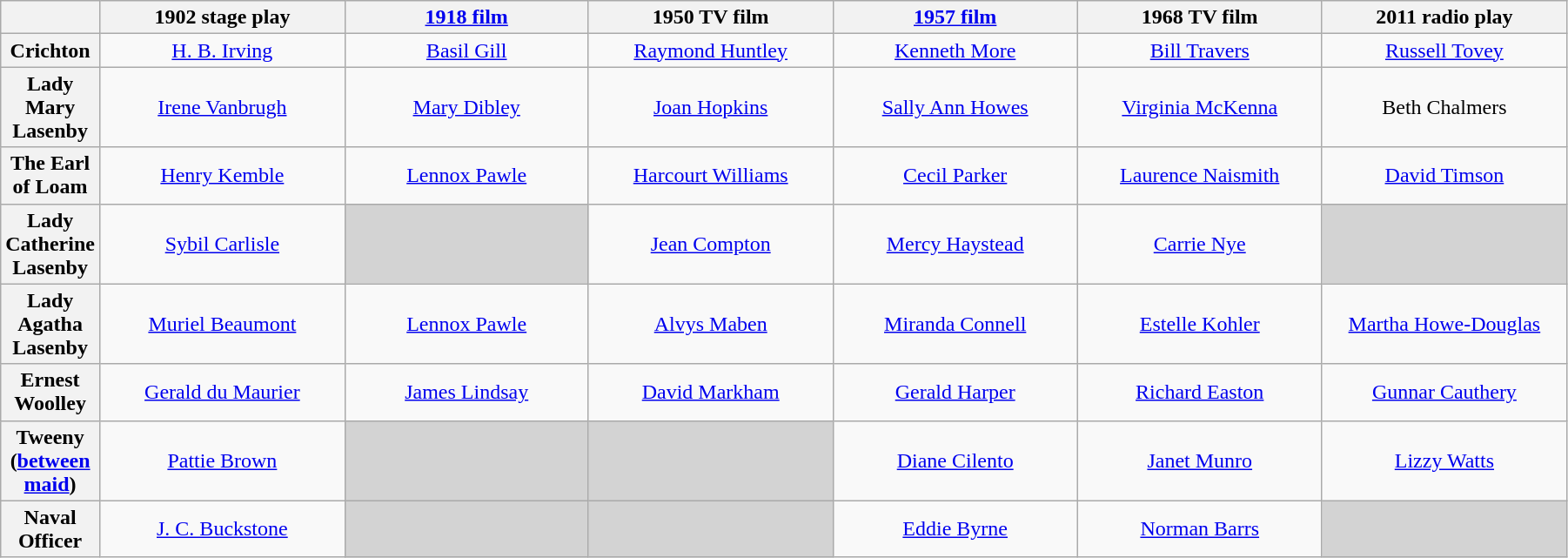<table class="wikitable" style="text-align:center; width:95%">
<tr>
<th></th>
<th style="text-align:center; width:16.5%;">1902 stage play</th>
<th style="text-align:center; width:16.5%;"><a href='#'>1918 film</a></th>
<th style="text-align:center; width:16.5%;">1950 TV film</th>
<th style="text-align:center; width:16.5%;"><a href='#'>1957 film</a></th>
<th style="text-align:center; width:16.5%;">1968 TV film</th>
<th style="text-align:center; width:16.5%;">2011 radio play</th>
</tr>
<tr>
<th>Crichton</th>
<td colspan="1"><a href='#'>H. B. Irving</a></td>
<td colspan="1"><a href='#'>Basil Gill</a></td>
<td colspan="1"><a href='#'>Raymond Huntley</a></td>
<td colspan="1"><a href='#'>Kenneth More</a></td>
<td colspan="1"><a href='#'>Bill Travers</a></td>
<td colspan="1"><a href='#'>Russell Tovey</a></td>
</tr>
<tr>
<th>Lady Mary Lasenby</th>
<td colspan="1"><a href='#'>Irene Vanbrugh</a></td>
<td colspan="1"><a href='#'>Mary Dibley</a></td>
<td colspan="1"><a href='#'>Joan Hopkins</a></td>
<td colspan="1"><a href='#'>Sally Ann Howes</a></td>
<td colspan="1"><a href='#'>Virginia McKenna</a></td>
<td colspan="1">Beth Chalmers</td>
</tr>
<tr>
<th>The Earl of Loam</th>
<td colspan="1"><a href='#'>Henry Kemble</a></td>
<td colspan="1"><a href='#'>Lennox Pawle</a></td>
<td colspan="1"><a href='#'>Harcourt Williams</a></td>
<td colspan="1"><a href='#'>Cecil Parker</a></td>
<td colspan="1"><a href='#'>Laurence Naismith</a></td>
<td colspan="1"><a href='#'>David Timson</a></td>
</tr>
<tr>
<th>Lady Catherine Lasenby</th>
<td colspan="1"><a href='#'>Sybil Carlisle</a></td>
<td style="background:#d3d3d3;"></td>
<td colspan="1"><a href='#'>Jean Compton</a></td>
<td colspan="1"><a href='#'>Mercy Haystead</a></td>
<td colspan="1"><a href='#'>Carrie Nye</a></td>
<td style="background:#d3d3d3;"></td>
</tr>
<tr>
<th>Lady Agatha Lasenby</th>
<td colspan="1"><a href='#'>Muriel Beaumont</a></td>
<td colspan="1"><a href='#'>Lennox Pawle</a></td>
<td colspan="1"><a href='#'>Alvys Maben</a></td>
<td colspan="1"><a href='#'>Miranda Connell</a></td>
<td colspan="1"><a href='#'>Estelle Kohler</a></td>
<td colspan="1"><a href='#'>Martha Howe-Douglas</a></td>
</tr>
<tr>
<th>Ernest Woolley</th>
<td colspan="1"><a href='#'>Gerald du Maurier</a></td>
<td colspan="1"><a href='#'>James Lindsay</a></td>
<td colspan="1"><a href='#'>David Markham</a></td>
<td colspan="1"><a href='#'>Gerald Harper</a></td>
<td colspan="1"><a href='#'>Richard Easton</a></td>
<td colspan="1"><a href='#'>Gunnar Cauthery</a></td>
</tr>
<tr>
<th>Tweeny (<a href='#'>between maid</a>)</th>
<td colspan="1"><a href='#'>Pattie Brown</a></td>
<td style="background:#d3d3d3;"></td>
<td style="background:#d3d3d3;"></td>
<td colspan="1"><a href='#'>Diane Cilento</a></td>
<td colspan="1"><a href='#'>Janet Munro</a></td>
<td colspan="1"><a href='#'>Lizzy Watts</a></td>
</tr>
<tr>
<th>Naval Officer</th>
<td colspan="1"><a href='#'>J. C. Buckstone</a></td>
<td style="background:#d3d3d3;"></td>
<td style="background:#d3d3d3;"></td>
<td colspan="1"><a href='#'>Eddie Byrne</a></td>
<td colspan="1"><a href='#'>Norman Barrs</a></td>
<td colspan="1" style="background:#d3d3d3;"></td>
</tr>
</table>
